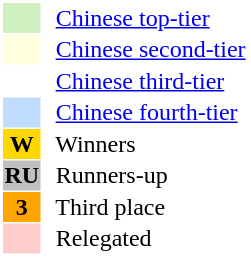<table style="border: 1px solid #ffffff; background-color: #ffffff" cellspacing="1" cellpadding="1">
<tr>
<td bgcolor="#D0F0C0" width="20"></td>
<td bgcolor="#ffffff" align="left">  <a href='#'>Chinese top-tier</a></td>
</tr>
<tr>
<td bgcolor="#FFFFE0" width="20"></td>
<td bgcolor="#ffffff" align="left">  <a href='#'>Chinese second-tier</a></td>
</tr>
<tr>
<th bgcolor="#ffffff" width="20"></th>
<td bgcolor="#ffffff" align="left">  <a href='#'>Chinese third-tier</a></td>
</tr>
<tr>
<th bgcolor="#c1ddfd" width="20"></th>
<td bgcolor="#ffffff" align="left">  <a href='#'>Chinese fourth-tier</a></td>
</tr>
<tr>
<th bgcolor="#FFD700" width="20">W</th>
<td bgcolor="#ffffff" align="left">  Winners</td>
</tr>
<tr>
<th bgcolor="#C0C0C0" width="20">RU</th>
<td bgcolor="#ffffff" align="left">  Runners-up</td>
</tr>
<tr>
<th bgcolor="#FFA500" width="20">3</th>
<td bgcolor="#ffffff" align="left">  Third place</td>
</tr>
<tr>
<th bgcolor="#ffcccc" width="20"></th>
<td bgcolor="#ffffff" align="left">  Relegated</td>
</tr>
</table>
